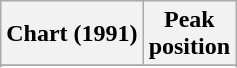<table class="wikitable sortable plainrowheaders">
<tr>
<th>Chart (1991)</th>
<th>Peak<br>position</th>
</tr>
<tr>
</tr>
<tr>
</tr>
</table>
